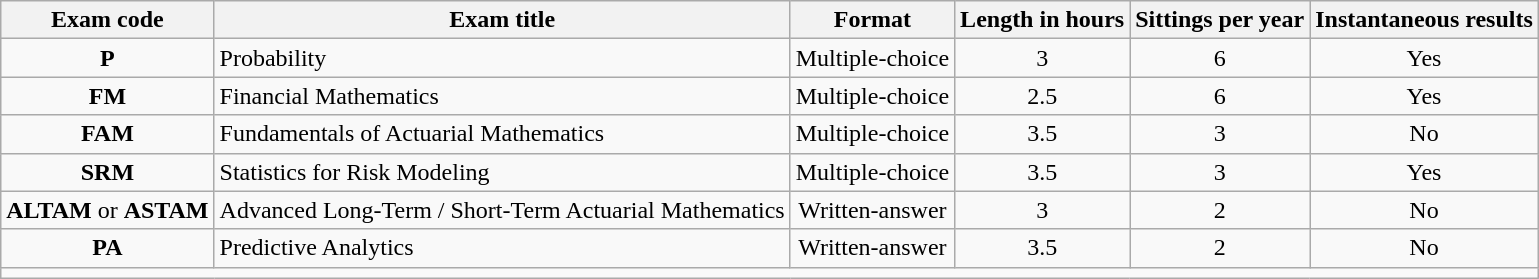<table class=wikitable style="text-align:center;">
<tr>
<th>Exam code</th>
<th>Exam title</th>
<th>Format</th>
<th>Length in hours</th>
<th>Sittings per year</th>
<th>Instantaneous results</th>
</tr>
<tr>
<td><strong>P</strong></td>
<td align="left">Probability</td>
<td>Multiple-choice</td>
<td>3</td>
<td>6</td>
<td>Yes</td>
</tr>
<tr>
<td><strong>FM</strong></td>
<td align="left">Financial Mathematics</td>
<td>Multiple-choice</td>
<td>2.5</td>
<td>6</td>
<td>Yes</td>
</tr>
<tr>
<td><strong>FAM</strong></td>
<td align="left">Fundamentals of Actuarial Mathematics</td>
<td>Multiple-choice</td>
<td>3.5</td>
<td>3</td>
<td>No</td>
</tr>
<tr>
<td><strong>SRM</strong></td>
<td align="left">Statistics for Risk Modeling</td>
<td>Multiple-choice</td>
<td>3.5</td>
<td>3</td>
<td>Yes</td>
</tr>
<tr>
<td><strong>ALTAM</strong> or <strong>ASTAM</strong></td>
<td align="left">Advanced Long-Term / Short-Term Actuarial Mathematics</td>
<td>Written-answer</td>
<td>3</td>
<td>2</td>
<td>No</td>
</tr>
<tr>
<td><strong>PA</strong></td>
<td align="left">Predictive Analytics</td>
<td>Written-answer</td>
<td>3.5</td>
<td>2</td>
<td>No</td>
</tr>
<tr>
<td colspan="6" align="left"></td>
</tr>
</table>
